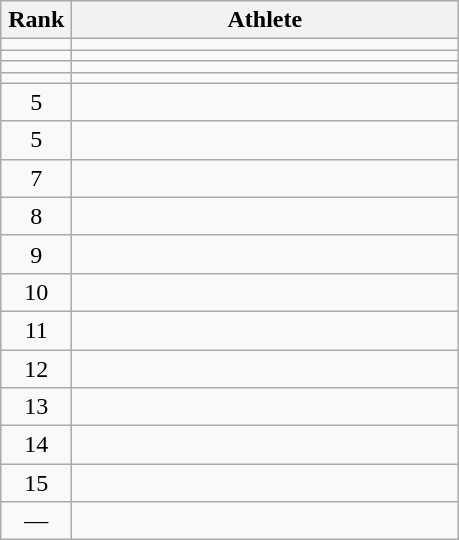<table class="wikitable" style="text-align: center;">
<tr>
<th width=40>Rank</th>
<th width=250>Athlete</th>
</tr>
<tr>
<td></td>
<td align="left"></td>
</tr>
<tr>
<td></td>
<td align="left"></td>
</tr>
<tr>
<td></td>
<td align="left"></td>
</tr>
<tr>
<td></td>
<td align="left"></td>
</tr>
<tr>
<td>5</td>
<td align="left"></td>
</tr>
<tr>
<td>5</td>
<td align="left"></td>
</tr>
<tr>
<td>7</td>
<td align="left"></td>
</tr>
<tr>
<td>8</td>
<td align="left"></td>
</tr>
<tr>
<td>9</td>
<td align="left"></td>
</tr>
<tr>
<td>10</td>
<td align="left"></td>
</tr>
<tr>
<td>11</td>
<td align="left"></td>
</tr>
<tr>
<td>12</td>
<td align="left"></td>
</tr>
<tr>
<td>13</td>
<td align="left"></td>
</tr>
<tr>
<td>14</td>
<td align="left"></td>
</tr>
<tr>
<td>15</td>
<td align="left"></td>
</tr>
<tr>
<td>—</td>
<td align="left"></td>
</tr>
</table>
